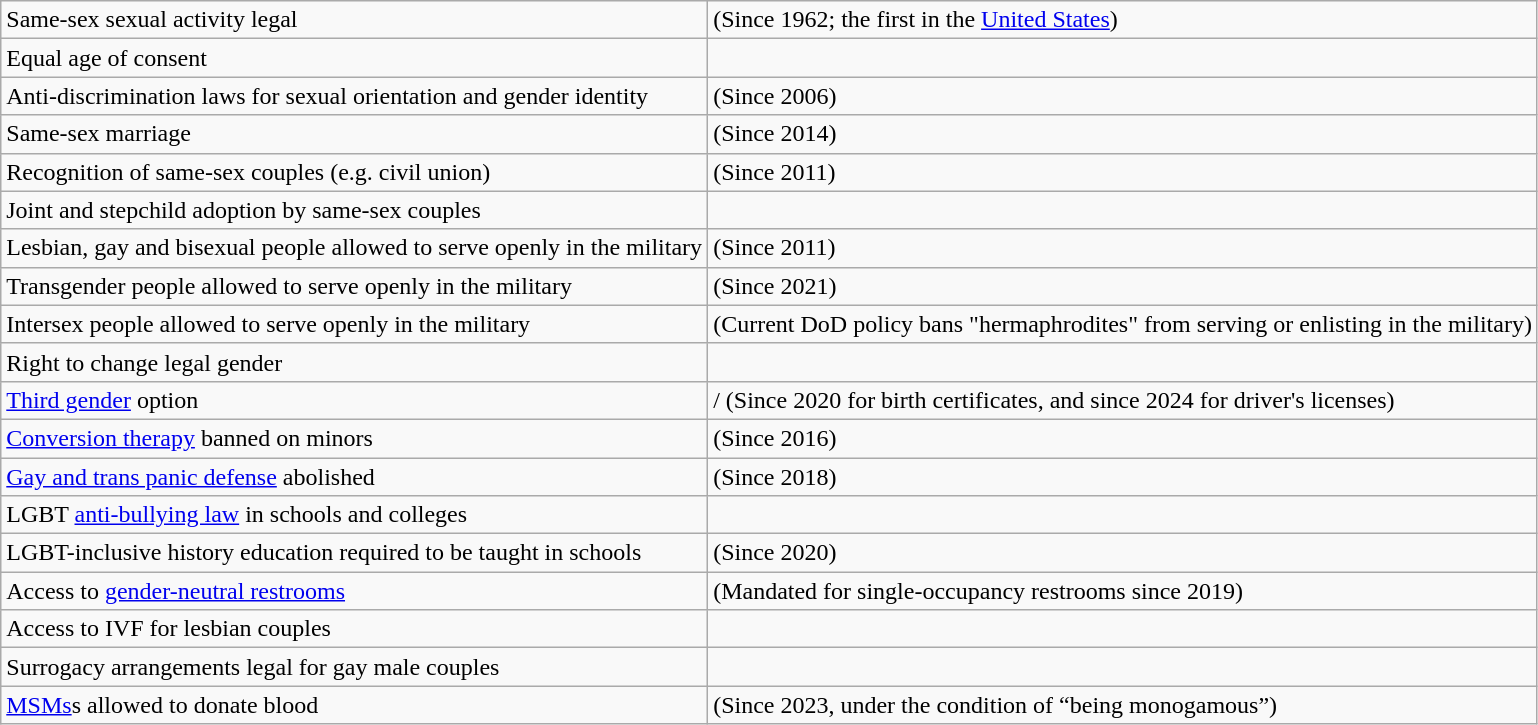<table class="wikitable">
<tr>
<td>Same-sex sexual activity legal</td>
<td> (Since 1962; the first in the <a href='#'>United States</a>)</td>
</tr>
<tr>
<td>Equal age of consent</td>
<td></td>
</tr>
<tr>
<td>Anti-discrimination laws for sexual orientation and gender identity</td>
<td> (Since 2006)</td>
</tr>
<tr>
<td>Same-sex marriage</td>
<td> (Since 2014)</td>
</tr>
<tr>
<td>Recognition of same-sex couples (e.g. civil union)</td>
<td> (Since 2011)</td>
</tr>
<tr>
<td>Joint and stepchild adoption by same-sex couples</td>
<td></td>
</tr>
<tr>
<td>Lesbian, gay and bisexual people allowed to serve openly in the military</td>
<td> (Since 2011)</td>
</tr>
<tr>
<td>Transgender people allowed to serve openly in the military</td>
<td> (Since 2021)</td>
</tr>
<tr>
<td>Intersex people allowed to serve openly in the military</td>
<td> (Current DoD policy bans "hermaphrodites" from serving or enlisting in the military)</td>
</tr>
<tr>
<td>Right to change legal gender</td>
<td></td>
</tr>
<tr>
<td><a href='#'>Third gender</a> option</td>
<td>/ (Since 2020 for birth certificates, and since 2024 for driver's licenses)</td>
</tr>
<tr>
<td><a href='#'>Conversion therapy</a> banned on minors</td>
<td> (Since 2016)</td>
</tr>
<tr>
<td><a href='#'>Gay and trans panic defense</a> abolished</td>
<td> (Since 2018)</td>
</tr>
<tr>
<td>LGBT <a href='#'>anti-bullying law</a> in schools and colleges</td>
<td></td>
</tr>
<tr>
<td>LGBT-inclusive history education required to be taught in schools</td>
<td> (Since 2020)</td>
</tr>
<tr>
<td>Access to <a href='#'>gender-neutral restrooms</a></td>
<td> (Mandated for single-occupancy restrooms since 2019)</td>
</tr>
<tr>
<td>Access to IVF for lesbian couples</td>
<td></td>
</tr>
<tr>
<td>Surrogacy arrangements legal for gay male couples</td>
<td></td>
</tr>
<tr>
<td><a href='#'>MSMs</a>s allowed to donate blood</td>
<td> (Since 2023, under the condition of “being monogamous”)</td>
</tr>
</table>
